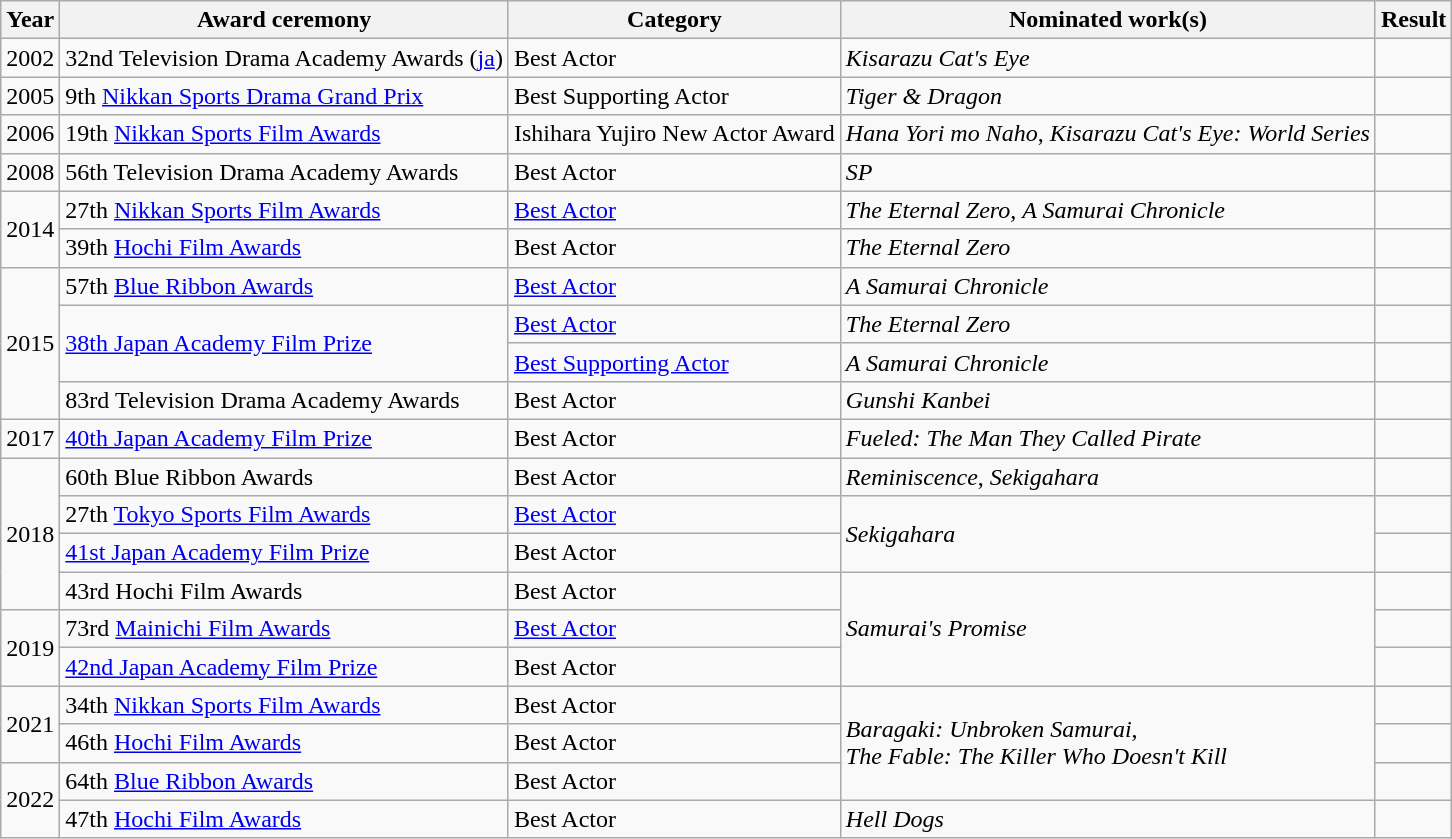<table class="wikitable">
<tr>
<th>Year</th>
<th>Award ceremony</th>
<th>Category</th>
<th>Nominated work(s)</th>
<th>Result</th>
</tr>
<tr>
<td>2002</td>
<td>32nd Television Drama Academy Awards (<a href='#'>ja</a>)</td>
<td>Best Actor</td>
<td><em>Kisarazu Cat's Eye</em></td>
<td></td>
</tr>
<tr>
<td>2005</td>
<td>9th <a href='#'>Nikkan Sports Drama Grand Prix</a></td>
<td>Best Supporting Actor</td>
<td><em>Tiger & Dragon</em></td>
<td></td>
</tr>
<tr>
<td>2006</td>
<td>19th <a href='#'>Nikkan Sports Film Awards</a></td>
<td>Ishihara Yujiro New Actor Award</td>
<td><em>Hana Yori mo Naho</em>, <em>Kisarazu Cat's Eye: World Series</em></td>
<td></td>
</tr>
<tr>
<td>2008</td>
<td>56th Television Drama Academy Awards</td>
<td>Best Actor</td>
<td><em>SP</em></td>
<td></td>
</tr>
<tr>
<td rowspan="2">2014</td>
<td>27th <a href='#'>Nikkan Sports Film Awards</a></td>
<td><a href='#'>Best Actor</a></td>
<td><em>The Eternal Zero</em>, <em>A Samurai Chronicle</em></td>
<td></td>
</tr>
<tr>
<td>39th <a href='#'>Hochi Film Awards</a></td>
<td>Best Actor</td>
<td><em>The Eternal Zero</em></td>
<td></td>
</tr>
<tr>
<td rowspan="4">2015</td>
<td>57th <a href='#'>Blue Ribbon Awards</a></td>
<td><a href='#'>Best Actor</a></td>
<td><em>A Samurai Chronicle</em></td>
<td></td>
</tr>
<tr>
<td rowspan=2><a href='#'>38th Japan Academy Film Prize</a></td>
<td><a href='#'>Best Actor</a></td>
<td><em>The Eternal Zero</em></td>
<td></td>
</tr>
<tr>
<td><a href='#'>Best Supporting Actor</a></td>
<td><em>A Samurai Chronicle</em></td>
<td></td>
</tr>
<tr>
<td>83rd Television Drama Academy Awards</td>
<td>Best Actor</td>
<td><em>Gunshi Kanbei</em></td>
<td></td>
</tr>
<tr>
<td rowspan="1">2017</td>
<td><a href='#'>40th Japan Academy Film Prize</a></td>
<td>Best Actor</td>
<td><em>Fueled: The Man They Called Pirate</em></td>
<td></td>
</tr>
<tr>
<td rowspan="4">2018</td>
<td>60th Blue Ribbon Awards</td>
<td>Best Actor</td>
<td><em>Reminiscence</em>, <em>Sekigahara</em></td>
<td></td>
</tr>
<tr>
<td>27th <a href='#'>Tokyo Sports Film Awards</a></td>
<td><a href='#'>Best Actor</a></td>
<td rowspan=2><em>Sekigahara</em></td>
<td></td>
</tr>
<tr>
<td><a href='#'>41st Japan Academy Film Prize</a></td>
<td>Best Actor</td>
<td></td>
</tr>
<tr>
<td>43rd Hochi Film Awards</td>
<td>Best Actor</td>
<td rowspan=3><em>Samurai's Promise</em></td>
<td></td>
</tr>
<tr>
<td rowspan="2">2019</td>
<td>73rd <a href='#'>Mainichi Film Awards</a></td>
<td><a href='#'>Best Actor</a></td>
<td></td>
</tr>
<tr>
<td><a href='#'>42nd Japan Academy Film Prize</a></td>
<td>Best Actor</td>
<td></td>
</tr>
<tr>
<td rowspan="2">2021</td>
<td>34th <a href='#'>Nikkan Sports Film Awards</a></td>
<td>Best Actor</td>
<td rowspan=3><em>Baragaki: Unbroken Samurai</em>,<br><em>The Fable: The Killer Who Doesn't Kill</em></td>
<td></td>
</tr>
<tr>
<td>46th <a href='#'>Hochi Film Awards</a></td>
<td>Best Actor</td>
<td></td>
</tr>
<tr>
<td rowspan="2">2022</td>
<td>64th <a href='#'>Blue Ribbon Awards</a></td>
<td>Best Actor</td>
<td></td>
</tr>
<tr>
<td>47th <a href='#'>Hochi Film Awards</a></td>
<td>Best Actor</td>
<td><em>Hell Dogs</em></td>
<td></td>
</tr>
</table>
